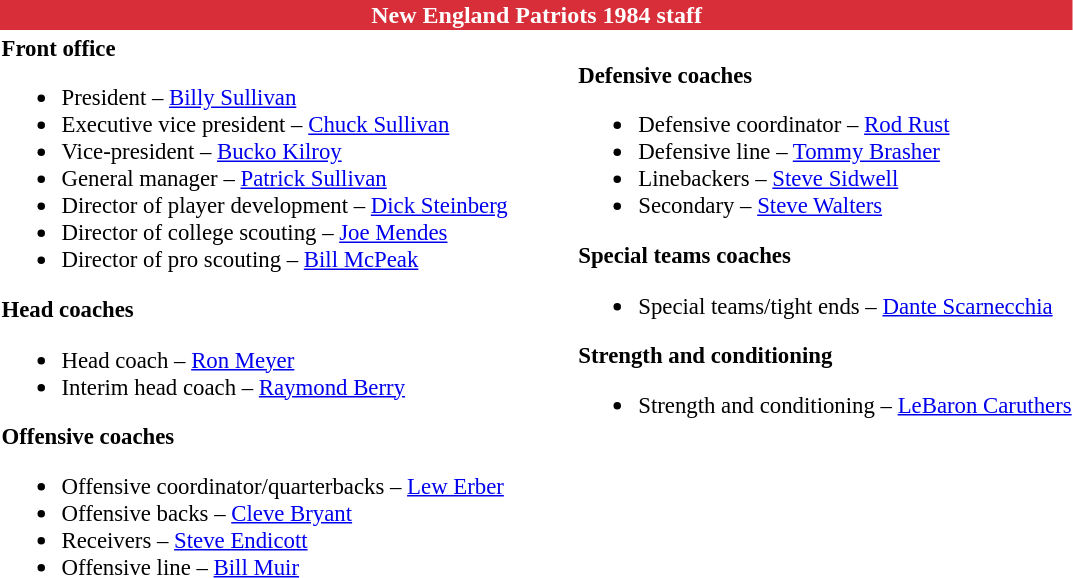<table class="toccolours" style="text-align: left;">
<tr>
<th colspan="7" style="background-color: #d82e39; color: white; text-align: center;">New England Patriots 1984 staff</th>
</tr>
<tr>
<td style="font-size: 95%;" valign="top"><strong>Front office</strong><br><ul><li>President – <a href='#'>Billy Sullivan</a></li><li>Executive vice president – <a href='#'>Chuck Sullivan</a></li><li>Vice-president – <a href='#'>Bucko Kilroy</a></li><li>General manager – <a href='#'>Patrick Sullivan</a></li><li>Director of player development – <a href='#'>Dick Steinberg</a></li><li>Director of college scouting – <a href='#'>Joe Mendes</a></li><li>Director of pro scouting – <a href='#'>Bill McPeak</a></li></ul><strong>Head coaches</strong><ul><li>Head coach – <a href='#'>Ron Meyer</a></li><li>Interim head coach – <a href='#'>Raymond Berry</a></li></ul><strong>Offensive coaches</strong><ul><li>Offensive coordinator/quarterbacks – <a href='#'>Lew Erber</a></li><li>Offensive backs – <a href='#'>Cleve Bryant</a></li><li>Receivers – <a href='#'>Steve Endicott</a></li><li>Offensive line – <a href='#'>Bill Muir</a></li></ul></td>
<td width="35"> </td>
<td valign="top"></td>
<td style="font-size: 95%;" valign="top"><br><strong>Defensive coaches</strong><ul><li>Defensive coordinator – <a href='#'>Rod Rust</a></li><li>Defensive line – <a href='#'>Tommy Brasher</a></li><li>Linebackers – <a href='#'>Steve Sidwell</a></li><li>Secondary – <a href='#'>Steve Walters</a></li></ul><strong>Special teams coaches</strong><ul><li>Special teams/tight ends – <a href='#'>Dante Scarnecchia</a></li></ul><strong>Strength and conditioning</strong><ul><li>Strength and conditioning – <a href='#'>LeBaron Caruthers</a></li></ul></td>
</tr>
</table>
